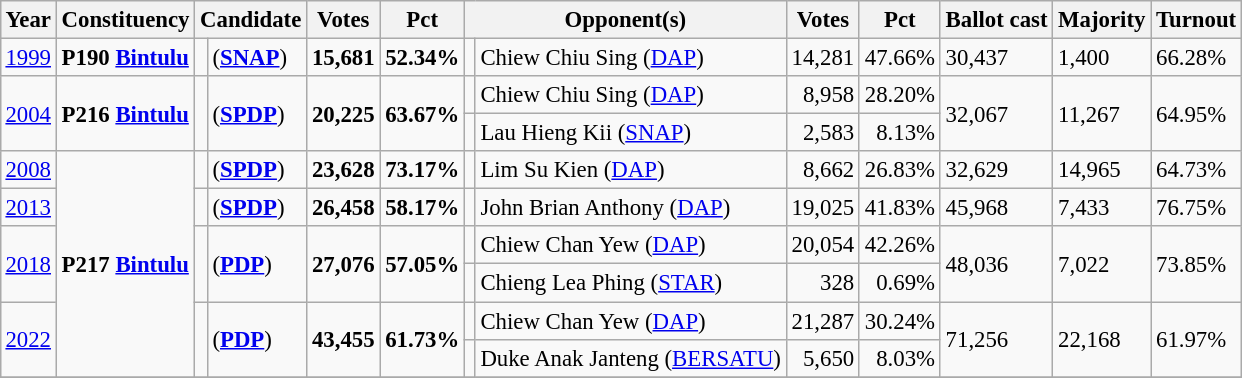<table class="wikitable" style="margin:0.5em ; font-size:95%">
<tr>
<th>Year</th>
<th>Constituency</th>
<th colspan=2>Candidate</th>
<th>Votes</th>
<th>Pct</th>
<th colspan=2>Opponent(s)</th>
<th>Votes</th>
<th>Pct</th>
<th>Ballot cast</th>
<th>Majority</th>
<th>Turnout</th>
</tr>
<tr>
<td><a href='#'>1999</a></td>
<td><strong>P190 <a href='#'>Bintulu</a></strong></td>
<td></td>
<td> (<a href='#'><strong>SNAP</strong></a>)</td>
<td align="right"><strong>15,681</strong></td>
<td><strong>52.34%</strong></td>
<td></td>
<td>Chiew Chiu Sing (<a href='#'>DAP</a>)</td>
<td align="right">14,281</td>
<td>47.66%</td>
<td>30,437</td>
<td>1,400</td>
<td>66.28%</td>
</tr>
<tr>
<td rowspan=2><a href='#'>2004</a></td>
<td rowspan=2><strong>P216 <a href='#'>Bintulu</a></strong></td>
<td rowspan=2 ></td>
<td rowspan=2> (<a href='#'><strong>SPDP</strong></a>)</td>
<td rowspan=2 align="right"><strong>20,225</strong></td>
<td rowspan=2><strong>63.67%</strong></td>
<td></td>
<td>Chiew Chiu Sing (<a href='#'>DAP</a>)</td>
<td align="right">8,958</td>
<td>28.20%</td>
<td rowspan=2>32,067</td>
<td rowspan=2>11,267</td>
<td rowspan=2>64.95%</td>
</tr>
<tr>
<td bgcolor=></td>
<td>Lau Hieng Kii (<a href='#'>SNAP</a>)</td>
<td align="right">2,583</td>
<td align=right>8.13%</td>
</tr>
<tr>
<td><a href='#'>2008</a></td>
<td rowspan=6><strong>P217 <a href='#'>Bintulu</a></strong></td>
<td></td>
<td> (<a href='#'><strong>SPDP</strong></a>)</td>
<td align="right"><strong>23,628</strong></td>
<td><strong>73.17%</strong></td>
<td></td>
<td>Lim Su Kien (<a href='#'>DAP</a>)</td>
<td align="right">8,662</td>
<td>26.83%</td>
<td>32,629</td>
<td>14,965</td>
<td>64.73%</td>
</tr>
<tr>
<td><a href='#'>2013</a></td>
<td></td>
<td> (<a href='#'><strong>SPDP</strong></a>)</td>
<td align="right"><strong>26,458</strong></td>
<td><strong>58.17%</strong></td>
<td></td>
<td>John Brian Anthony (<a href='#'>DAP</a>)</td>
<td align="right">19,025</td>
<td>41.83%</td>
<td>45,968</td>
<td>7,433</td>
<td>76.75%</td>
</tr>
<tr>
<td rowspan=2><a href='#'>2018</a></td>
<td rowspan=2 ></td>
<td rowspan=2>  (<a href='#'><strong>PDP</strong></a>)</td>
<td rowspan=2 align="right"><strong>27,076</strong></td>
<td rowspan=2><strong>57.05%</strong></td>
<td></td>
<td>Chiew Chan Yew (<a href='#'>DAP</a>)</td>
<td align="right">20,054</td>
<td>42.26%</td>
<td rowspan=2>48,036</td>
<td rowspan=2>7,022</td>
<td rowspan=2>73.85%</td>
</tr>
<tr>
<td></td>
<td>Chieng Lea Phing (<a href='#'>STAR</a>)</td>
<td align="right">328</td>
<td align=right>0.69%</td>
</tr>
<tr>
<td rowspan=2><a href='#'>2022</a></td>
<td rowspan=2 ></td>
<td rowspan=2>  (<a href='#'><strong>PDP</strong></a>)</td>
<td rowspan=2 align="right"><strong>43,455</strong></td>
<td rowspan=2><strong>61.73%</strong></td>
<td></td>
<td>Chiew Chan Yew (<a href='#'>DAP</a>)</td>
<td align="right">21,287</td>
<td>30.24%</td>
<td rowspan=2>71,256</td>
<td rowspan=2>22,168</td>
<td rowspan=2>61.97%</td>
</tr>
<tr>
<td></td>
<td>Duke Anak Janteng (<a href='#'>BERSATU</a>)</td>
<td align="right">5,650</td>
<td align=right>8.03%</td>
</tr>
<tr>
</tr>
</table>
